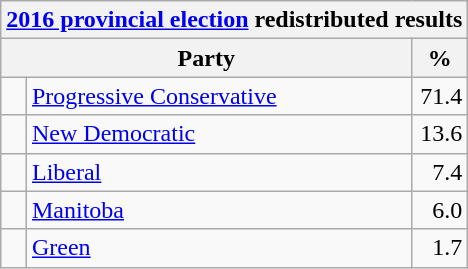<table class="wikitable">
<tr>
<th colspan="4"><a href='#'>2016 provincial election</a> redistributed results</th>
</tr>
<tr>
<th bgcolor="#DDDDFF" width="130px" colspan="2">Party</th>
<th bgcolor="#DDDDFF" width="30px">%</th>
</tr>
<tr>
<td> </td>
<td><a href='#'>Progressive Conservative</a></td>
<td align=right>71.4</td>
</tr>
<tr>
<td> </td>
<td><a href='#'>New Democratic</a></td>
<td align=right>13.6</td>
</tr>
<tr>
<td> </td>
<td><a href='#'>Liberal</a></td>
<td align=right>7.4</td>
</tr>
<tr>
<td> </td>
<td><a href='#'>Manitoba</a></td>
<td align=right>6.0</td>
</tr>
<tr>
<td> </td>
<td><a href='#'>Green</a></td>
<td align=right>1.7</td>
</tr>
</table>
